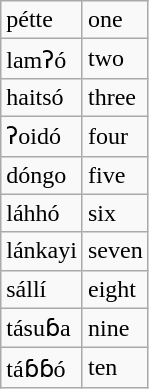<table class="wikitable">
<tr>
<td>pétte</td>
<td>one</td>
</tr>
<tr>
<td>lamʔó</td>
<td>two</td>
</tr>
<tr>
<td>haitsó</td>
<td>three</td>
</tr>
<tr>
<td>ʔoidó</td>
<td>four</td>
</tr>
<tr>
<td>dóngo</td>
<td>five</td>
</tr>
<tr>
<td>láhhó</td>
<td>six</td>
</tr>
<tr>
<td>lánkayi</td>
<td>seven</td>
</tr>
<tr>
<td>sállí</td>
<td>eight</td>
</tr>
<tr>
<td>tásuɓa</td>
<td>nine</td>
</tr>
<tr>
<td>táɓɓó</td>
<td>ten</td>
</tr>
</table>
